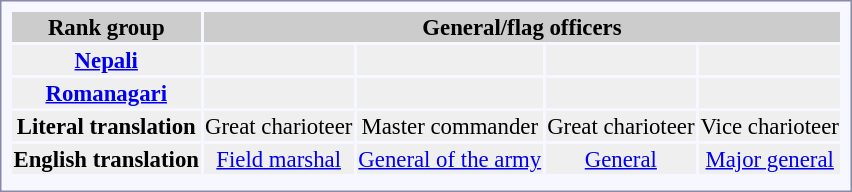<table style="border:1px solid #8888aa; background-color:#f7f8ff; padding:5px; font-size:95%; margin: 0px 12px 12px 0px; text-align:center;">
<tr style="background:#ccc;">
<th>Rank group</th>
<th colspan=5>General/flag officers</th>
</tr>
<tr style="background:#efefef;">
<td><strong><a href='#'>Nepali</a></strong></td>
<td></td>
<td></td>
<td></td>
<td></td>
</tr>
<tr style="background:#efefef;">
<td><strong><a href='#'>Romanagari</a></strong></td>
<td></td>
<td></td>
<td></td>
<td></td>
</tr>
<tr style="background:#efefef;">
<td><strong>Literal translation</strong></td>
<td>Great charioteer</td>
<td>Master commander</td>
<td>Great charioteer</td>
<td>Vice charioteer</td>
</tr>
<tr style="background:#efefef;">
<td><strong>English translation</strong></td>
<td><a href='#'>Field marshal</a></td>
<td><a href='#'>General of the army</a></td>
<td><a href='#'>General</a></td>
<td><a href='#'>Major general</a></td>
</tr>
<tr>
<td><strong></strong></td>
<td></td>
<td></td>
<td></td>
<td></td>
</tr>
</table>
